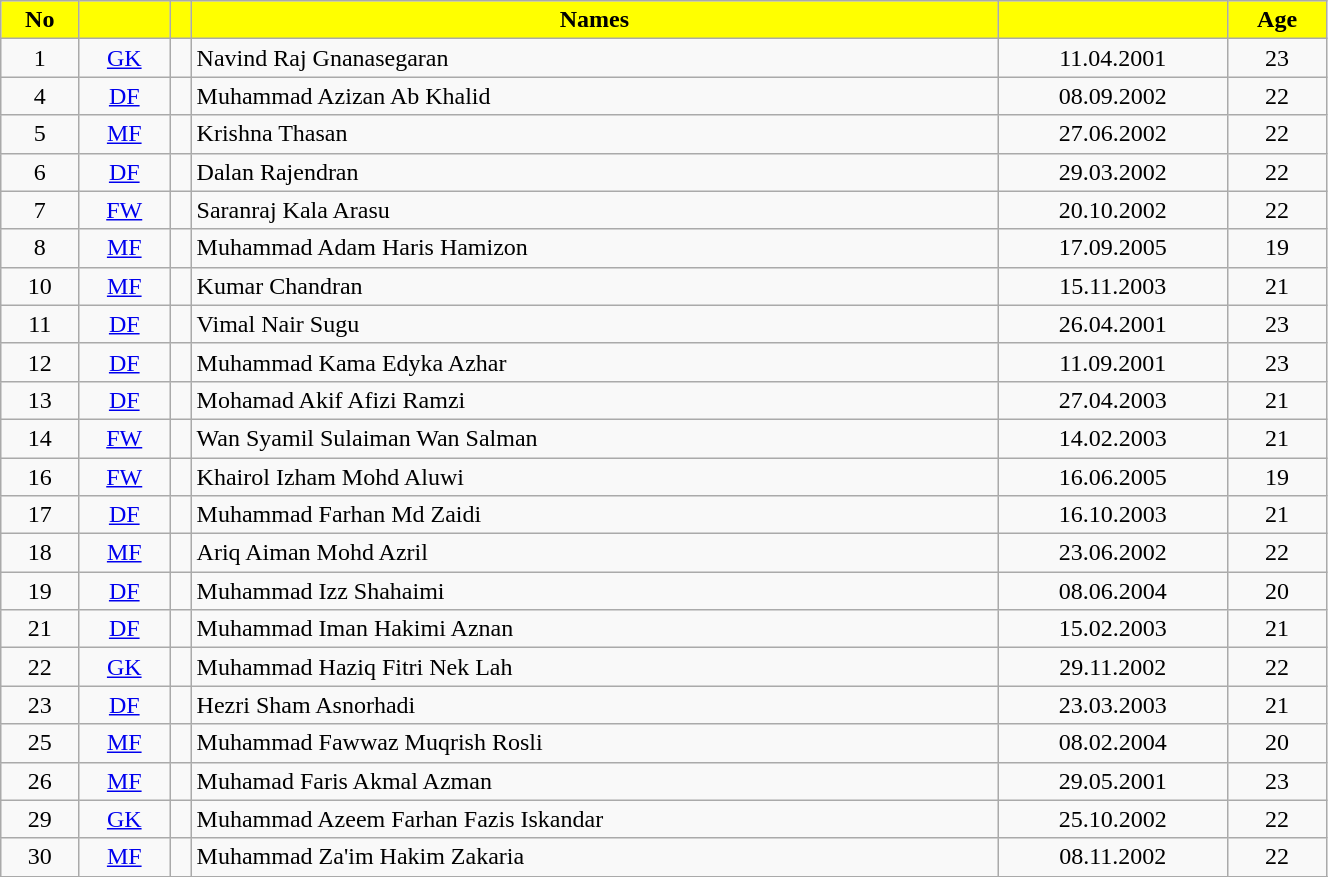<table class="wikitable" style="text-align:center; width:70%">
<tr>
<th style="background:yellow ">No</th>
<th style="background:yellow "></th>
<th style="background:yellow "></th>
<th style="background:yellow ">Names</th>
<th style="background:yellow "></th>
<th style="background:yellow ">Age</th>
</tr>
<tr>
<td>1</td>
<td><a href='#'>GK</a></td>
<td></td>
<td align="left">Navind Raj Gnanasegaran</td>
<td>11.04.2001</td>
<td>23</td>
</tr>
<tr>
<td>4</td>
<td><a href='#'>DF</a></td>
<td></td>
<td align="left">Muhammad Azizan Ab Khalid</td>
<td>08.09.2002</td>
<td>22</td>
</tr>
<tr>
<td>5</td>
<td><a href='#'>MF</a></td>
<td></td>
<td align="left">Krishna Thasan</td>
<td>27.06.2002</td>
<td>22</td>
</tr>
<tr>
<td>6</td>
<td><a href='#'>DF</a></td>
<td></td>
<td align="left">Dalan Rajendran</td>
<td>29.03.2002</td>
<td>22</td>
</tr>
<tr>
<td>7</td>
<td><a href='#'>FW</a></td>
<td></td>
<td align="left">Saranraj Kala Arasu</td>
<td>20.10.2002</td>
<td>22</td>
</tr>
<tr>
<td>8</td>
<td><a href='#'>MF</a></td>
<td></td>
<td align="left">Muhammad Adam Haris Hamizon</td>
<td>17.09.2005</td>
<td>19</td>
</tr>
<tr>
<td>10</td>
<td><a href='#'>MF</a></td>
<td></td>
<td align="left">Kumar Chandran</td>
<td>15.11.2003</td>
<td>21</td>
</tr>
<tr>
<td>11</td>
<td><a href='#'>DF</a></td>
<td></td>
<td align="left">Vimal Nair Sugu</td>
<td>26.04.2001</td>
<td>23</td>
</tr>
<tr>
<td>12</td>
<td><a href='#'>DF</a></td>
<td></td>
<td align="left">Muhammad Kama Edyka Azhar</td>
<td>11.09.2001</td>
<td>23</td>
</tr>
<tr>
<td>13</td>
<td><a href='#'>DF</a></td>
<td></td>
<td align="left">Mohamad Akif Afizi Ramzi</td>
<td>27.04.2003</td>
<td>21</td>
</tr>
<tr>
<td>14</td>
<td><a href='#'>FW</a></td>
<td></td>
<td align="left">Wan Syamil Sulaiman Wan Salman</td>
<td>14.02.2003</td>
<td>21</td>
</tr>
<tr>
<td>16</td>
<td><a href='#'>FW</a></td>
<td></td>
<td align="left">Khairol Izham Mohd Aluwi</td>
<td>16.06.2005</td>
<td>19</td>
</tr>
<tr>
<td>17</td>
<td><a href='#'>DF</a></td>
<td></td>
<td align="left">Muhammad Farhan Md Zaidi</td>
<td>16.10.2003</td>
<td>21</td>
</tr>
<tr>
<td>18</td>
<td><a href='#'>MF</a></td>
<td></td>
<td align="left">Ariq Aiman Mohd Azril</td>
<td>23.06.2002</td>
<td>22</td>
</tr>
<tr>
<td>19</td>
<td><a href='#'>DF</a></td>
<td></td>
<td align="left">Muhammad Izz Shahaimi</td>
<td>08.06.2004</td>
<td>20</td>
</tr>
<tr>
<td>21</td>
<td><a href='#'>DF</a></td>
<td></td>
<td align="left">Muhammad Iman Hakimi Aznan</td>
<td>15.02.2003</td>
<td>21</td>
</tr>
<tr>
<td>22</td>
<td><a href='#'>GK</a></td>
<td></td>
<td align="left">Muhammad Haziq Fitri Nek Lah</td>
<td>29.11.2002</td>
<td>22</td>
</tr>
<tr>
<td>23</td>
<td><a href='#'>DF</a></td>
<td></td>
<td align="left">Hezri Sham Asnorhadi</td>
<td>23.03.2003</td>
<td>21</td>
</tr>
<tr>
<td>25</td>
<td><a href='#'>MF</a></td>
<td></td>
<td align="left">Muhammad Fawwaz Muqrish Rosli</td>
<td>08.02.2004</td>
<td>20</td>
</tr>
<tr>
<td>26</td>
<td><a href='#'>MF</a></td>
<td></td>
<td align="left">Muhamad Faris Akmal Azman</td>
<td>29.05.2001</td>
<td>23</td>
</tr>
<tr>
<td>29</td>
<td><a href='#'>GK</a></td>
<td></td>
<td align="left">Muhammad Azeem Farhan Fazis Iskandar</td>
<td>25.10.2002</td>
<td>22</td>
</tr>
<tr>
<td>30</td>
<td><a href='#'>MF</a></td>
<td></td>
<td align="left">Muhammad Za'im Hakim Zakaria</td>
<td>08.11.2002</td>
<td>22</td>
</tr>
<tr>
</tr>
</table>
